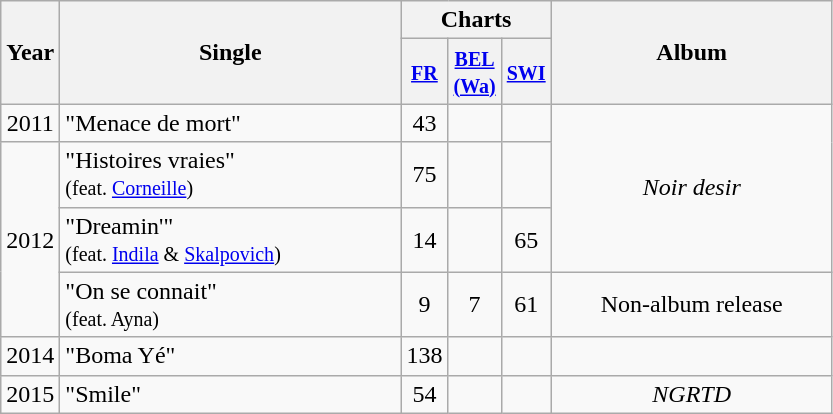<table class="wikitable">
<tr>
<th style="text-align:center;" rowspan="2">Year</th>
<th rowspan="2" style="text-align:center; width:220px;">Single</th>
<th style="text-align:center;" colspan="3">Charts</th>
<th rowspan="2" style="text-align:center; width:180px;">Album</th>
</tr>
<tr>
<th style="width:20px;"><small><a href='#'>FR</a></small><br></th>
<th style="width:20px;"><small><a href='#'>BEL<br>(Wa)</a></small><br></th>
<th style="width:20px;"><small><a href='#'>SWI</a></small><br></th>
</tr>
<tr>
<td style="text-align:center;">2011</td>
<td>"Menace de mort"</td>
<td style="text-align:center;">43</td>
<td style="text-align:center;"></td>
<td style="text-align:center;"></td>
<td style="text-align:center;" rowspan="3"><em>Noir desir</em></td>
</tr>
<tr>
<td style="text-align:center;" rowspan="3">2012</td>
<td>"Histoires vraies" <br><small>(feat. <a href='#'>Corneille</a>)</small></td>
<td style="text-align:center;">75</td>
<td style="text-align:center;"></td>
<td style="text-align:center;"></td>
</tr>
<tr>
<td>"Dreamin'" <br><small>(feat. <a href='#'>Indila</a> & <a href='#'>Skalpovich</a>)</small></td>
<td style="text-align:center;">14</td>
<td style="text-align:center;"></td>
<td style="text-align:center;">65</td>
</tr>
<tr>
<td>"On se connait" <br><small>(feat. Ayna)</small></td>
<td style="text-align:center;">9</td>
<td style="text-align:center;">7</td>
<td style="text-align:center;">61</td>
<td style="text-align:center;">Non-album release</td>
</tr>
<tr>
<td style="text-align:center;">2014</td>
<td>"Boma Yé"</td>
<td style="text-align:center;">138</td>
<td style="text-align:center;"></td>
<td style="text-align:center;"></td>
<td style="text-align:center;"></td>
</tr>
<tr>
<td style="text-align:center;" rowspan="5">2015</td>
<td>"Smile"</td>
<td style="text-align:center;">54</td>
<td style="text-align:center;"></td>
<td style="text-align:center;"></td>
<td style="text-align:center;"><em>NGRTD</em></td>
</tr>
</table>
